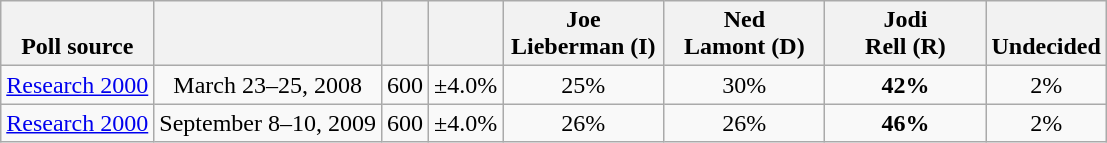<table class="wikitable" style="text-align:center">
<tr valign=bottom>
<th>Poll source</th>
<th></th>
<th></th>
<th></th>
<th style="width:100px;">Joe<br>Lieberman (I)</th>
<th style="width:100px;">Ned<br>Lamont (D)</th>
<th style="width:100px;">Jodi<br>Rell (R)</th>
<th>Undecided</th>
</tr>
<tr>
<td align=left><a href='#'>Research 2000</a></td>
<td>March 23–25, 2008</td>
<td>600</td>
<td>±4.0%</td>
<td>25%</td>
<td>30%</td>
<td><strong>42%</strong></td>
<td>2%</td>
</tr>
<tr>
<td align=left><a href='#'>Research 2000</a></td>
<td>September 8–10, 2009</td>
<td>600</td>
<td>±4.0%</td>
<td>26%</td>
<td>26%</td>
<td><strong>46%</strong></td>
<td>2%</td>
</tr>
</table>
